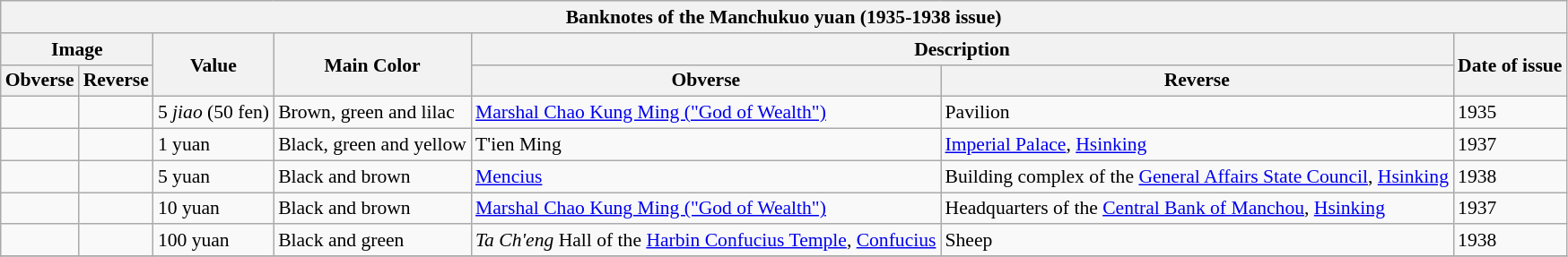<table class="wikitable" style="font-size: 90%">
<tr>
<th colspan=7>Banknotes of the Manchukuo yuan (1935-1938 issue)</th>
</tr>
<tr>
<th colspan=2>Image</th>
<th rowspan=2>Value</th>
<th rowspan=2>Main Color</th>
<th colspan=2>Description</th>
<th rowspan=2>Date of issue</th>
</tr>
<tr>
<th>Obverse</th>
<th>Reverse</th>
<th>Obverse</th>
<th>Reverse</th>
</tr>
<tr>
<td></td>
<td></td>
<td>5 <em>jiao</em> (50 fen)</td>
<td>Brown, green and lilac</td>
<td><a href='#'>Marshal Chao Kung Ming ("God of Wealth")</a></td>
<td>Pavilion</td>
<td>1935</td>
</tr>
<tr>
<td></td>
<td></td>
<td>1 yuan</td>
<td>Black, green and yellow</td>
<td>T'ien Ming</td>
<td><a href='#'>Imperial Palace</a>, <a href='#'>Hsinking</a></td>
<td>1937</td>
</tr>
<tr>
<td></td>
<td></td>
<td>5 yuan</td>
<td>Black and brown</td>
<td><a href='#'>Mencius</a></td>
<td>Building complex of the <a href='#'>General Affairs State Council</a>, <a href='#'>Hsinking</a></td>
<td>1938</td>
</tr>
<tr>
<td></td>
<td></td>
<td>10 yuan</td>
<td>Black and brown</td>
<td><a href='#'>Marshal Chao Kung Ming ("God of Wealth")</a></td>
<td>Headquarters of the <a href='#'>Central Bank of Manchou</a>, <a href='#'>Hsinking</a></td>
<td>1937</td>
</tr>
<tr>
<td></td>
<td></td>
<td>100 yuan</td>
<td>Black and green</td>
<td><em>Ta Ch'eng</em> Hall of the <a href='#'>Harbin Confucius Temple</a>, <a href='#'>Confucius</a></td>
<td>Sheep</td>
<td>1938</td>
</tr>
<tr>
</tr>
</table>
